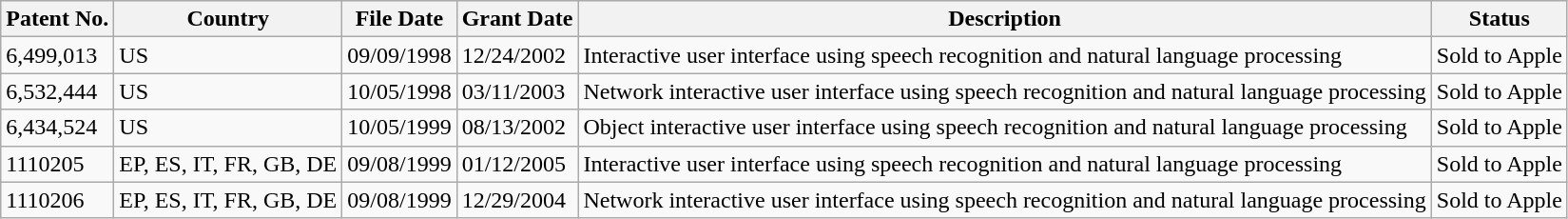<table class="wikitable">
<tr>
<th>Patent No.</th>
<th>Country</th>
<th>File Date</th>
<th>Grant Date</th>
<th>Description</th>
<th>Status</th>
</tr>
<tr>
<td>6,499,013</td>
<td>US</td>
<td>09/09/1998</td>
<td>12/24/2002</td>
<td>Interactive user interface using speech recognition and natural language processing</td>
<td>Sold to Apple</td>
</tr>
<tr>
<td>6,532,444</td>
<td>US</td>
<td>10/05/1998</td>
<td>03/11/2003</td>
<td>Network interactive user interface using speech recognition and natural language processing</td>
<td>Sold to Apple</td>
</tr>
<tr>
<td>6,434,524</td>
<td>US</td>
<td>10/05/1999</td>
<td>08/13/2002</td>
<td>Object interactive user interface using speech recognition and natural language processing</td>
<td>Sold to Apple</td>
</tr>
<tr>
<td>1110205</td>
<td>EP, ES, IT, FR, GB, DE</td>
<td>09/08/1999</td>
<td>01/12/2005</td>
<td>Interactive user interface using speech recognition and natural language processing</td>
<td>Sold to Apple</td>
</tr>
<tr>
<td>1110206</td>
<td>EP, ES, IT, FR, GB, DE</td>
<td>09/08/1999</td>
<td>12/29/2004</td>
<td>Network interactive user interface using speech recognition and natural language processing</td>
<td>Sold to Apple</td>
</tr>
</table>
